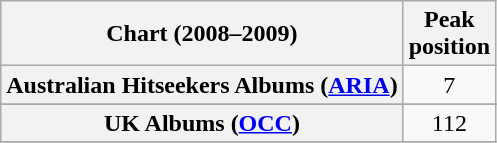<table class="wikitable sortable plainrowheaders" style="text-align:center">
<tr>
<th scope="col">Chart (2008–2009)</th>
<th scope="col">Peak<br>position</th>
</tr>
<tr>
<th scope="row">Australian Hitseekers Albums (<a href='#'>ARIA</a>)</th>
<td>7</td>
</tr>
<tr>
</tr>
<tr>
</tr>
<tr>
</tr>
<tr>
</tr>
<tr>
</tr>
<tr>
</tr>
<tr>
<th scope="row">UK Albums (<a href='#'>OCC</a>)</th>
<td>112</td>
</tr>
<tr>
</tr>
</table>
